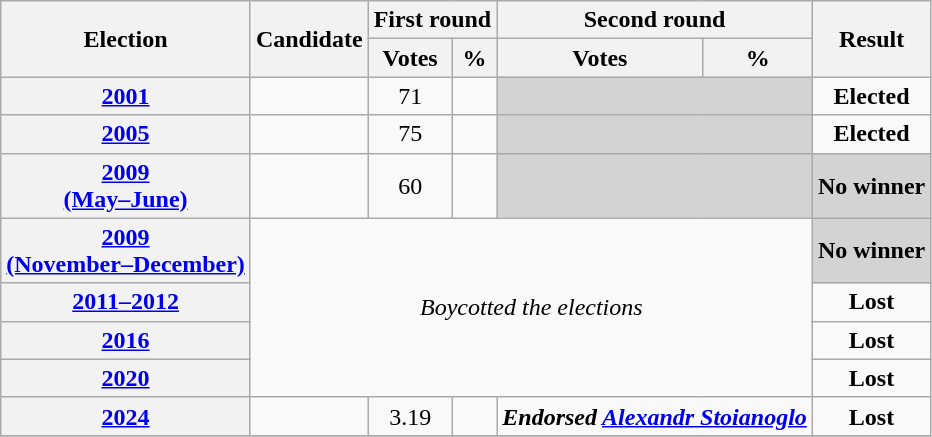<table class=wikitable style=text-align:center>
<tr>
<th rowspan="2"><strong>Election</strong></th>
<th rowspan="2">Candidate</th>
<th colspan="2" scope="col">First round</th>
<th colspan="2">Second round</th>
<th rowspan="2">Result</th>
</tr>
<tr>
<th><strong>Votes</strong></th>
<th><strong>%</strong></th>
<th><strong>Votes</strong></th>
<th><strong>%</strong></th>
</tr>
<tr>
<th><a href='#'>2001</a></th>
<td></td>
<td>71</td>
<td></td>
<td bgcolor=lightgrey colspan=2></td>
<td><strong>Elected</strong> </td>
</tr>
<tr>
<th><a href='#'>2005</a></th>
<td></td>
<td>75</td>
<td></td>
<td bgcolor=lightgrey colspan=2></td>
<td><strong>Elected</strong> </td>
</tr>
<tr>
<th><a href='#'>2009<br>(May–June)</a></th>
<td></td>
<td>60</td>
<td></td>
<td bgcolor=lightgrey colspan=2></td>
<td bgcolor=lightgrey colspan=1><strong>No winner</strong></td>
</tr>
<tr>
<th><a href='#'>2009<br>(November–December)</a></th>
<td colspan=5 rowspan=4><em>Boycotted the elections</em></td>
<td bgcolor=lightgrey colspan=1><strong>No winner</strong></td>
</tr>
<tr>
<th><a href='#'>2011–2012</a></th>
<td><strong>Lost</strong> </td>
</tr>
<tr>
<th><a href='#'>2016</a></th>
<td><strong>Lost</strong> </td>
</tr>
<tr>
<th><a href='#'>2020</a></th>
<td><strong>Lost</strong> </td>
</tr>
<tr>
<th><a href='#'>2024</a></th>
<td></td>
<td>3.19</td>
<td></td>
<td colspan="2"><strong><em>Endorsed <a href='#'>Alexandr Stoianoglo</a></em></strong></td>
<td><strong>Lost</strong> </td>
</tr>
<tr>
</tr>
</table>
